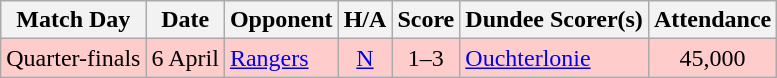<table class="wikitable" style="text-align:center">
<tr>
<th>Match Day</th>
<th>Date</th>
<th>Opponent</th>
<th>H/A</th>
<th>Score</th>
<th>Dundee Scorer(s)</th>
<th>Attendance</th>
</tr>
<tr bgcolor="#FFCCCC">
<td>Quarter-finals</td>
<td align="left">6 April</td>
<td align="left"><a href='#'>Rangers</a></td>
<td><a href='#'>N</a></td>
<td>1–3</td>
<td align="left"><a href='#'>Ouchterlonie</a></td>
<td>45,000</td>
</tr>
</table>
